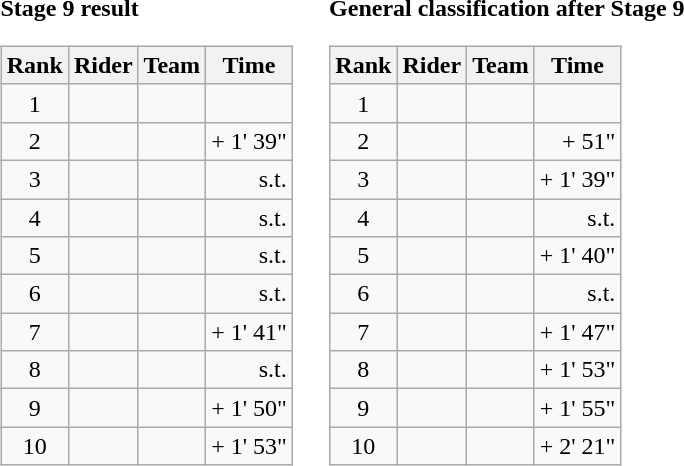<table>
<tr>
<td><strong>Stage 9 result</strong><br><table class="wikitable">
<tr>
<th scope="col">Rank</th>
<th scope="col">Rider</th>
<th scope="col">Team</th>
<th scope="col">Time</th>
</tr>
<tr>
<td style="text-align:center;">1</td>
<td></td>
<td></td>
<td style="text-align:right;"></td>
</tr>
<tr>
<td style="text-align:center;">2</td>
<td></td>
<td></td>
<td style="text-align:right;">+ 1' 39"</td>
</tr>
<tr>
<td style="text-align:center;">3</td>
<td></td>
<td></td>
<td style="text-align:right;">s.t.</td>
</tr>
<tr>
<td style="text-align:center;">4</td>
<td></td>
<td></td>
<td style="text-align:right;">s.t.</td>
</tr>
<tr>
<td style="text-align:center;">5</td>
<td></td>
<td></td>
<td style="text-align:right;">s.t.</td>
</tr>
<tr>
<td style="text-align:center;">6</td>
<td></td>
<td></td>
<td style="text-align:right;">s.t.</td>
</tr>
<tr>
<td style="text-align:center;">7</td>
<td></td>
<td></td>
<td style="text-align:right;">+ 1' 41"</td>
</tr>
<tr>
<td style="text-align:center;">8</td>
<td></td>
<td></td>
<td style="text-align:right;">s.t.</td>
</tr>
<tr>
<td style="text-align:center;">9</td>
<td></td>
<td></td>
<td style="text-align:right;">+ 1' 50"</td>
</tr>
<tr>
<td style="text-align:center;">10</td>
<td></td>
<td></td>
<td style="text-align:right;">+ 1' 53"</td>
</tr>
</table>
</td>
<td></td>
<td><strong>General classification after Stage 9</strong><br><table class="wikitable">
<tr>
<th scope="col">Rank</th>
<th scope="col">Rider</th>
<th scope="col">Team</th>
<th scope="col">Time</th>
</tr>
<tr>
<td style="text-align:center;">1</td>
<td></td>
<td></td>
<td style="text-align:right;"></td>
</tr>
<tr>
<td style="text-align:center;">2</td>
<td></td>
<td></td>
<td style="text-align:right;">+ 51"</td>
</tr>
<tr>
<td style="text-align:center;">3</td>
<td></td>
<td></td>
<td style="text-align:right;">+ 1' 39"</td>
</tr>
<tr>
<td style="text-align:center;">4</td>
<td></td>
<td></td>
<td style="text-align:right;">s.t.</td>
</tr>
<tr>
<td style="text-align:center;">5</td>
<td></td>
<td></td>
<td style="text-align:right;">+ 1' 40"</td>
</tr>
<tr>
<td style="text-align:center;">6</td>
<td></td>
<td></td>
<td style="text-align:right;">s.t.</td>
</tr>
<tr>
<td style="text-align:center;">7</td>
<td></td>
<td></td>
<td style="text-align:right;">+ 1' 47"</td>
</tr>
<tr>
<td style="text-align:center;">8</td>
<td></td>
<td></td>
<td style="text-align:right;">+ 1' 53"</td>
</tr>
<tr>
<td style="text-align:center;">9</td>
<td></td>
<td></td>
<td style="text-align:right;">+ 1' 55"</td>
</tr>
<tr>
<td style="text-align:center;">10</td>
<td></td>
<td></td>
<td style="text-align:right;">+ 2' 21"</td>
</tr>
</table>
</td>
</tr>
</table>
